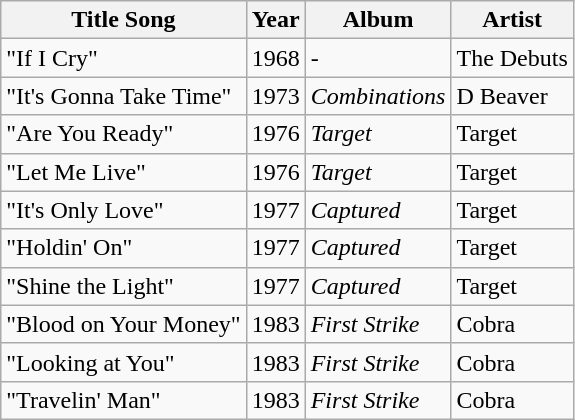<table class="wikitable">
<tr>
<th>Title Song</th>
<th>Year</th>
<th>Album</th>
<th>Artist</th>
</tr>
<tr>
<td>"If I Cry"</td>
<td>1968</td>
<td><em>-</em></td>
<td>The Debuts</td>
</tr>
<tr>
<td>"It's Gonna Take Time"</td>
<td>1973</td>
<td><em>Combinations</em></td>
<td>D Beaver</td>
</tr>
<tr>
<td>"Are You Ready"</td>
<td>1976</td>
<td><em>Target</em></td>
<td>Target</td>
</tr>
<tr>
<td>"Let Me Live"</td>
<td>1976</td>
<td><em>Target</em></td>
<td>Target</td>
</tr>
<tr>
<td>"It's Only Love"</td>
<td>1977</td>
<td><em>Captured</em></td>
<td>Target</td>
</tr>
<tr>
<td>"Holdin' On"</td>
<td>1977</td>
<td><em>Captured</em></td>
<td>Target</td>
</tr>
<tr>
<td>"Shine the Light"</td>
<td>1977</td>
<td><em>Captured</em></td>
<td>Target</td>
</tr>
<tr>
<td>"Blood on Your Money"</td>
<td>1983</td>
<td><em>First Strike</em></td>
<td>Cobra</td>
</tr>
<tr>
<td>"Looking at You"</td>
<td>1983</td>
<td><em>First Strike</em></td>
<td>Cobra</td>
</tr>
<tr>
<td>"Travelin' Man"</td>
<td>1983</td>
<td><em>First Strike</em></td>
<td>Cobra</td>
</tr>
</table>
